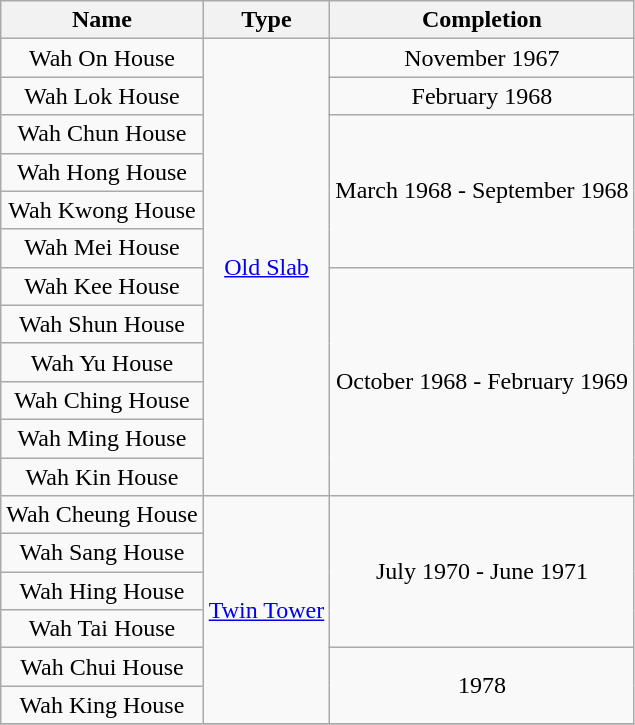<table class="wikitable" style="text-align: center">
<tr>
<th>Name</th>
<th>Type</th>
<th>Completion</th>
</tr>
<tr>
<td>Wah On House</td>
<td rowspan="12"><a href='#'>Old Slab</a></td>
<td rowspan="1">November 1967</td>
</tr>
<tr>
<td>Wah Lok House</td>
<td rowspan="1">February 1968</td>
</tr>
<tr>
<td>Wah Chun House</td>
<td rowspan="4">March 1968 - September 1968</td>
</tr>
<tr>
<td>Wah Hong House</td>
</tr>
<tr>
<td>Wah Kwong House</td>
</tr>
<tr>
<td>Wah Mei House</td>
</tr>
<tr>
<td>Wah Kee House</td>
<td rowspan="6">October 1968 - February 1969</td>
</tr>
<tr>
<td>Wah Shun House</td>
</tr>
<tr>
<td>Wah Yu House</td>
</tr>
<tr>
<td>Wah Ching House</td>
</tr>
<tr>
<td>Wah Ming House</td>
</tr>
<tr>
<td>Wah Kin House</td>
</tr>
<tr>
<td>Wah Cheung House</td>
<td rowspan="6"><a href='#'>Twin Tower</a></td>
<td rowspan="4">July 1970 - June 1971</td>
</tr>
<tr>
<td>Wah Sang House</td>
</tr>
<tr>
<td>Wah Hing House</td>
</tr>
<tr>
<td>Wah Tai House</td>
</tr>
<tr>
<td>Wah Chui House</td>
<td rowspan="2">1978</td>
</tr>
<tr>
<td>Wah King House</td>
</tr>
<tr>
</tr>
</table>
